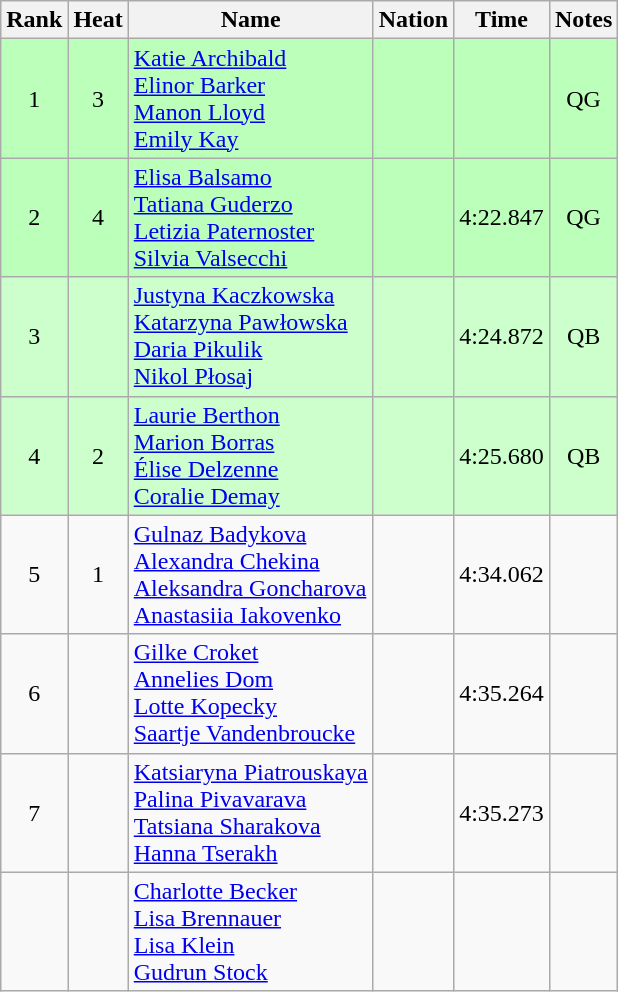<table class="wikitable sortable" style="text-align:center">
<tr>
<th>Rank</th>
<th>Heat</th>
<th>Name</th>
<th>Nation</th>
<th>Time</th>
<th>Notes</th>
</tr>
<tr bgcolor=bbffbb>
<td>1</td>
<td>3</td>
<td align=left><a href='#'>Katie Archibald</a><br><a href='#'>Elinor Barker</a><br><a href='#'>Manon Lloyd</a><br><a href='#'>Emily Kay</a></td>
<td align=left></td>
<td></td>
<td>QG</td>
</tr>
<tr bgcolor=bbffbb>
<td>2</td>
<td>4</td>
<td align=left><a href='#'>Elisa Balsamo</a><br><a href='#'>Tatiana Guderzo</a><br><a href='#'>Letizia Paternoster</a><br><a href='#'>Silvia Valsecchi</a></td>
<td align=left></td>
<td>4:22.847</td>
<td>QG</td>
</tr>
<tr bgcolor=ccffcc>
<td>3</td>
<td></td>
<td align=left><a href='#'>Justyna Kaczkowska</a><br><a href='#'>Katarzyna Pawłowska</a><br><a href='#'>Daria Pikulik</a><br><a href='#'>Nikol Płosaj</a></td>
<td align=left></td>
<td>4:24.872</td>
<td>QB</td>
</tr>
<tr bgcolor=ccffcc>
<td>4</td>
<td>2</td>
<td align=left><a href='#'>Laurie Berthon</a><br><a href='#'>Marion Borras</a><br><a href='#'>Élise Delzenne</a><br><a href='#'>Coralie Demay</a></td>
<td align=left></td>
<td>4:25.680</td>
<td>QB</td>
</tr>
<tr>
<td>5</td>
<td>1</td>
<td align=left><a href='#'>Gulnaz Badykova</a><br><a href='#'>Alexandra Chekina</a><br><a href='#'>Aleksandra Goncharova</a><br><a href='#'>Anastasiia Iakovenko</a></td>
<td align=left></td>
<td>4:34.062</td>
<td></td>
</tr>
<tr>
<td>6</td>
<td></td>
<td align=left><a href='#'>Gilke Croket</a><br><a href='#'>Annelies Dom</a><br><a href='#'>Lotte Kopecky</a><br><a href='#'>Saartje Vandenbroucke</a></td>
<td align=left></td>
<td>4:35.264</td>
<td></td>
</tr>
<tr>
<td>7</td>
<td></td>
<td align=left><a href='#'>Katsiaryna Piatrouskaya</a><br><a href='#'>Palina Pivavarava</a><br><a href='#'>Tatsiana Sharakova</a><br><a href='#'>Hanna Tserakh</a></td>
<td align=left></td>
<td>4:35.273</td>
<td></td>
</tr>
<tr>
<td></td>
<td></td>
<td align=left><a href='#'>Charlotte Becker</a><br><a href='#'>Lisa Brennauer</a><br><a href='#'>Lisa Klein</a><br><a href='#'>Gudrun Stock</a></td>
<td align=left></td>
<td></td>
<td></td>
</tr>
</table>
